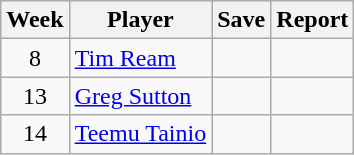<table class=wikitable>
<tr>
<th>Week</th>
<th>Player</th>
<th>Save</th>
<th>Report</th>
</tr>
<tr>
<td align=center>8</td>
<td> <a href='#'>Tim Ream</a></td>
<td align=center></td>
<td></td>
</tr>
<tr>
<td align=center>13</td>
<td> <a href='#'>Greg Sutton</a></td>
<td align=center></td>
<td></td>
</tr>
<tr>
<td align=center>14</td>
<td> <a href='#'>Teemu Tainio</a></td>
<td align=center></td>
<td></td>
</tr>
</table>
